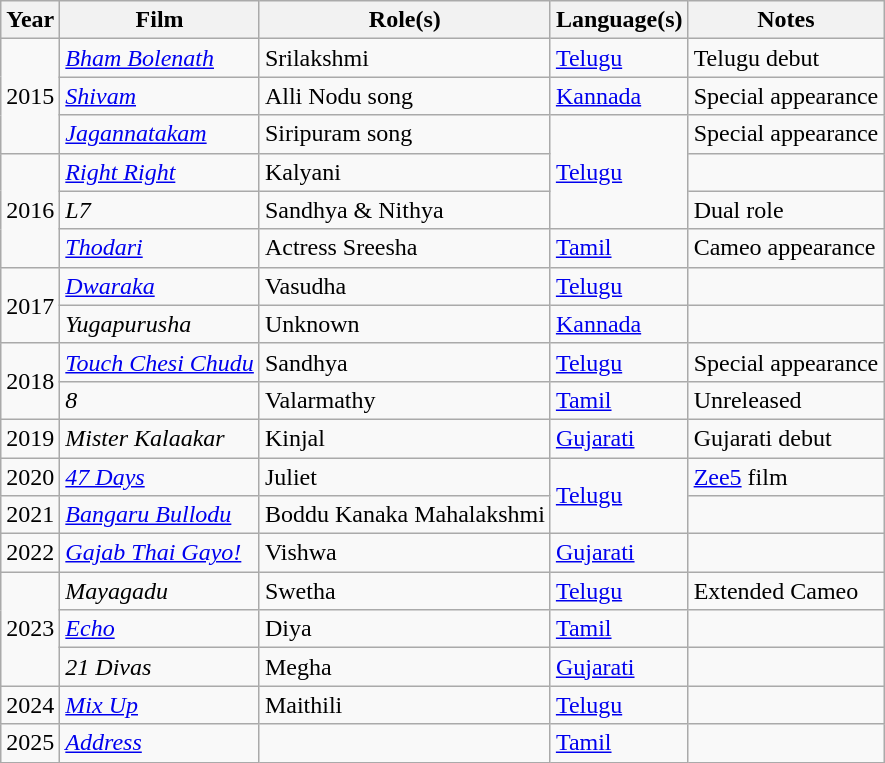<table class="wikitable sortable">
<tr>
<th>Year</th>
<th>Film</th>
<th>Role(s)</th>
<th>Language(s)</th>
<th>Notes</th>
</tr>
<tr>
<td rowspan="3">2015</td>
<td><em><a href='#'>Bham Bolenath</a></em></td>
<td>Srilakshmi</td>
<td><a href='#'>Telugu</a></td>
<td>Telugu debut</td>
</tr>
<tr>
<td><em><a href='#'>Shivam</a></em></td>
<td>Alli Nodu song</td>
<td><a href='#'>Kannada</a></td>
<td>Special appearance</td>
</tr>
<tr>
<td><em><a href='#'>Jagannatakam</a></em></td>
<td>Siripuram song</td>
<td rowspan="3"><a href='#'>Telugu</a></td>
<td>Special appearance</td>
</tr>
<tr>
<td rowspan="3">2016</td>
<td><em><a href='#'>Right Right</a></em></td>
<td>Kalyani</td>
<td></td>
</tr>
<tr>
<td><em> L7</em></td>
<td>Sandhya & Nithya</td>
<td>Dual role</td>
</tr>
<tr>
<td><em><a href='#'>Thodari</a></em></td>
<td>Actress Sreesha</td>
<td><a href='#'>Tamil</a></td>
<td>Cameo appearance</td>
</tr>
<tr>
<td rowspan="2">2017</td>
<td><em><a href='#'>Dwaraka</a></em></td>
<td>Vasudha</td>
<td><a href='#'>Telugu</a></td>
<td></td>
</tr>
<tr>
<td><em>Yugapurusha</em></td>
<td>Unknown</td>
<td><a href='#'>Kannada</a></td>
<td></td>
</tr>
<tr>
<td rowspan="2">2018</td>
<td><em><a href='#'>Touch Chesi Chudu</a></em></td>
<td>Sandhya</td>
<td><a href='#'>Telugu</a></td>
<td>Special appearance</td>
</tr>
<tr>
<td><em>8</em></td>
<td>Valarmathy</td>
<td><a href='#'>Tamil</a></td>
<td>Unreleased</td>
</tr>
<tr>
<td>2019</td>
<td><em>Mister Kalaakar</em></td>
<td>Kinjal</td>
<td><a href='#'>Gujarati</a></td>
<td>Gujarati debut</td>
</tr>
<tr>
<td>2020</td>
<td><em><a href='#'>47 Days</a></em></td>
<td>Juliet</td>
<td rowspan="2"><a href='#'>Telugu</a></td>
<td><a href='#'>Zee5</a> film</td>
</tr>
<tr>
<td>2021</td>
<td><em><a href='#'>Bangaru Bullodu</a></em></td>
<td>Boddu Kanaka Mahalakshmi</td>
<td></td>
</tr>
<tr>
<td>2022</td>
<td><em><a href='#'>Gajab Thai Gayo!</a></em></td>
<td>Vishwa</td>
<td><a href='#'>Gujarati</a></td>
<td></td>
</tr>
<tr>
<td rowspan="3">2023</td>
<td><em>Mayagadu</em></td>
<td>Swetha</td>
<td><a href='#'>Telugu</a></td>
<td>Extended Cameo</td>
</tr>
<tr>
<td><em><a href='#'>Echo</a></em></td>
<td>Diya</td>
<td><a href='#'>Tamil</a></td>
<td></td>
</tr>
<tr>
<td><em>21 Divas</em></td>
<td>Megha</td>
<td><a href='#'>Gujarati</a></td>
<td></td>
</tr>
<tr>
<td>2024</td>
<td><em><a href='#'>Mix Up</a></em></td>
<td>Maithili</td>
<td><a href='#'>Telugu</a></td>
<td></td>
</tr>
<tr>
<td>2025</td>
<td><a href='#'><em>Address</em></a></td>
<td></td>
<td><a href='#'>Tamil</a></td>
<td></td>
</tr>
</table>
